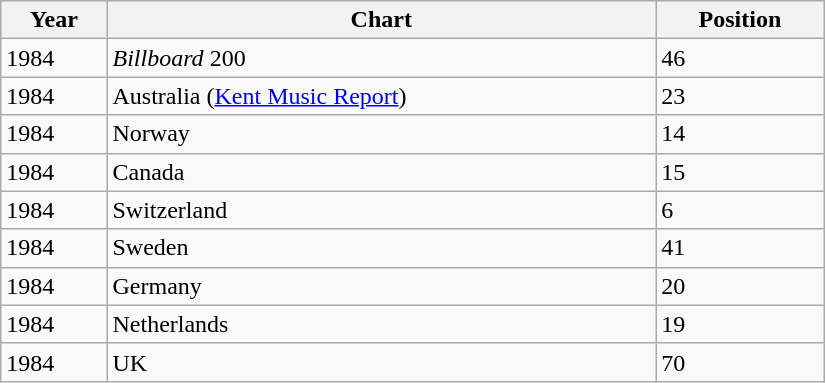<table class="wikitable" width="550px">
<tr>
<th align="left">Year</th>
<th align="left">Chart</th>
<th align="left">Position</th>
</tr>
<tr>
<td align="left">1984</td>
<td align="left"><em>Billboard</em> 200</td>
<td align="left">46</td>
</tr>
<tr>
<td align="left">1984</td>
<td align="left">Australia (<a href='#'>Kent Music Report</a>)</td>
<td align="left">23</td>
</tr>
<tr>
<td align="left">1984</td>
<td align="left">Norway</td>
<td align="left">14</td>
</tr>
<tr>
<td align="left">1984</td>
<td align="left">Canada</td>
<td align="left">15</td>
</tr>
<tr>
<td align="left">1984</td>
<td align="left">Switzerland</td>
<td align="left">6</td>
</tr>
<tr>
<td align="left">1984</td>
<td align="left">Sweden</td>
<td align="left">41</td>
</tr>
<tr>
<td align="left">1984</td>
<td align="left">Germany</td>
<td align="left">20</td>
</tr>
<tr>
<td align="left">1984</td>
<td align="left">Netherlands</td>
<td align="left">19</td>
</tr>
<tr>
<td align="left">1984</td>
<td align="left">UK</td>
<td align="left">70</td>
</tr>
</table>
